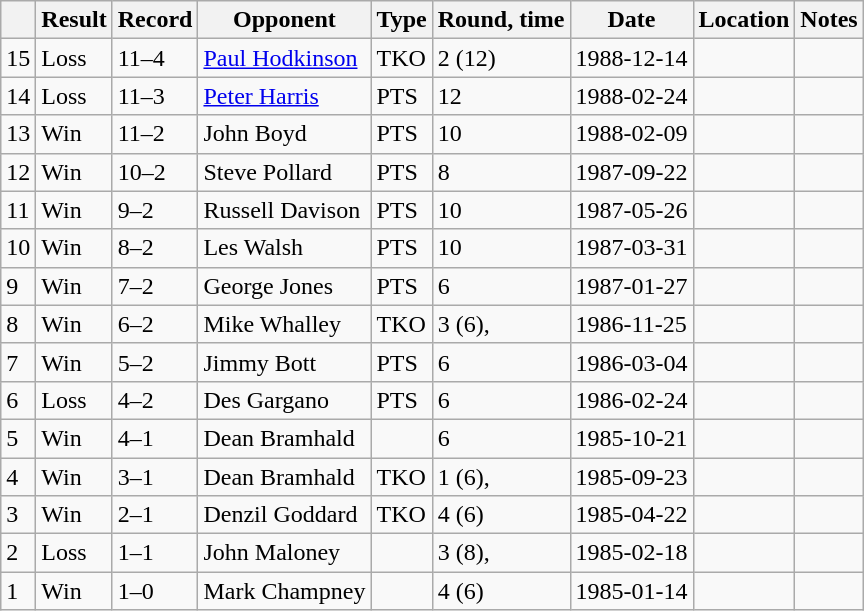<table class="wikitable">
<tr>
<th></th>
<th>Result</th>
<th>Record</th>
<th>Opponent</th>
<th>Type</th>
<th>Round, time</th>
<th>Date</th>
<th>Location</th>
<th>Notes</th>
</tr>
<tr>
<td>15</td>
<td>Loss</td>
<td>11–4</td>
<td style="text-align:left;"> <a href='#'>Paul Hodkinson</a></td>
<td>TKO</td>
<td>2 (12)</td>
<td>1988-12-14</td>
<td style="text-align:left;"> </td>
<td style="text-align:left;"></td>
</tr>
<tr>
<td>14</td>
<td>Loss</td>
<td>11–3</td>
<td style="text-align:left;"> <a href='#'>Peter Harris</a></td>
<td>PTS</td>
<td>12</td>
<td>1988-02-24</td>
<td style="text-align:left;"> </td>
<td style="text-align:left;"></td>
</tr>
<tr>
<td>13</td>
<td>Win</td>
<td>11–2</td>
<td style="text-align:left;"> John Boyd</td>
<td>PTS</td>
<td>10</td>
<td>1988-02-09</td>
<td style="text-align:left;"> </td>
<td style="text-align:left;"></td>
</tr>
<tr>
<td>12</td>
<td>Win</td>
<td>10–2</td>
<td style="text-align:left;"> Steve Pollard</td>
<td>PTS</td>
<td>8</td>
<td>1987-09-22</td>
<td style="text-align:left;"> </td>
<td style="text-align:left;"></td>
</tr>
<tr>
<td>11</td>
<td>Win</td>
<td>9–2</td>
<td style="text-align:left;"> Russell Davison</td>
<td>PTS</td>
<td>10</td>
<td>1987-05-26</td>
<td style="text-align:left;"> </td>
<td style="text-align:left;"></td>
</tr>
<tr>
<td>10</td>
<td>Win</td>
<td>8–2</td>
<td style="text-align:left;"> Les Walsh</td>
<td>PTS</td>
<td>10</td>
<td>1987-03-31</td>
<td style="text-align:left;"> </td>
<td style="text-align:left;"></td>
</tr>
<tr>
<td>9</td>
<td>Win</td>
<td>7–2</td>
<td style="text-align:left;"> George Jones</td>
<td>PTS</td>
<td>6</td>
<td>1987-01-27</td>
<td style="text-align:left;"> </td>
<td style="text-align:left;"></td>
</tr>
<tr>
<td>8</td>
<td>Win</td>
<td>6–2</td>
<td style="text-align:left;"> Mike Whalley</td>
<td>TKO</td>
<td>3 (6), </td>
<td>1986-11-25</td>
<td style="text-align:left;"> </td>
<td style="text-align:left;"></td>
</tr>
<tr>
<td>7</td>
<td>Win</td>
<td>5–2</td>
<td style="text-align:left;"> Jimmy Bott</td>
<td>PTS</td>
<td>6</td>
<td>1986-03-04</td>
<td style="text-align:left;"> </td>
<td style="text-align:left;"></td>
</tr>
<tr>
<td>6</td>
<td>Loss</td>
<td>4–2</td>
<td style="text-align:left;"> Des Gargano</td>
<td>PTS</td>
<td>6</td>
<td>1986-02-24</td>
<td style="text-align:left;"> </td>
<td style="text-align:left;"></td>
</tr>
<tr>
<td>5</td>
<td>Win</td>
<td>4–1</td>
<td style="text-align:left;"> Dean Bramhald</td>
<td></td>
<td>6</td>
<td>1985-10-21</td>
<td style="text-align:left;"> </td>
<td style="text-align:left;"></td>
</tr>
<tr>
<td>4</td>
<td>Win</td>
<td>3–1</td>
<td style="text-align:left;"> Dean Bramhald</td>
<td>TKO</td>
<td>1 (6), </td>
<td>1985-09-23</td>
<td style="text-align:left;"> </td>
<td style="text-align:left;"></td>
</tr>
<tr>
<td>3</td>
<td>Win</td>
<td>2–1</td>
<td style="text-align:left;"> Denzil Goddard</td>
<td>TKO</td>
<td>4 (6)</td>
<td>1985-04-22</td>
<td style="text-align:left;"> </td>
<td style="text-align:left;"></td>
</tr>
<tr>
<td>2</td>
<td>Loss</td>
<td>1–1</td>
<td style="text-align:left;"> John Maloney</td>
<td></td>
<td>3 (8), </td>
<td>1985-02-18</td>
<td style="text-align:left;"> </td>
<td style="text-align:left;"></td>
</tr>
<tr>
<td>1</td>
<td>Win</td>
<td>1–0</td>
<td style="text-align:left;"> Mark Champney</td>
<td></td>
<td>4 (6)</td>
<td>1985-01-14</td>
<td style="text-align:left;"> </td>
<td style="text-align:left;"></td>
</tr>
</table>
